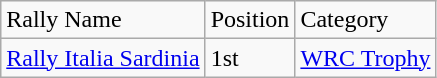<table class="wikitable">
<tr>
<td>Rally Name</td>
<td>Position</td>
<td>Category</td>
</tr>
<tr>
<td><a href='#'>Rally Italia Sardinia</a>  </td>
<td>1st</td>
<td><a href='#'>WRC Trophy</a></td>
</tr>
</table>
